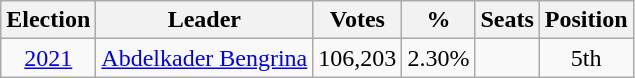<table class="wikitable" style="text-align:center">
<tr>
<th>Election</th>
<th>Leader</th>
<th>Votes</th>
<th>%</th>
<th>Seats</th>
<th>Position</th>
</tr>
<tr>
<td><a href='#'>2021</a></td>
<td><a href='#'>Abdelkader Bengrina</a></td>
<td>106,203</td>
<td> 2.30%</td>
<td></td>
<td> 5th</td>
</tr>
</table>
